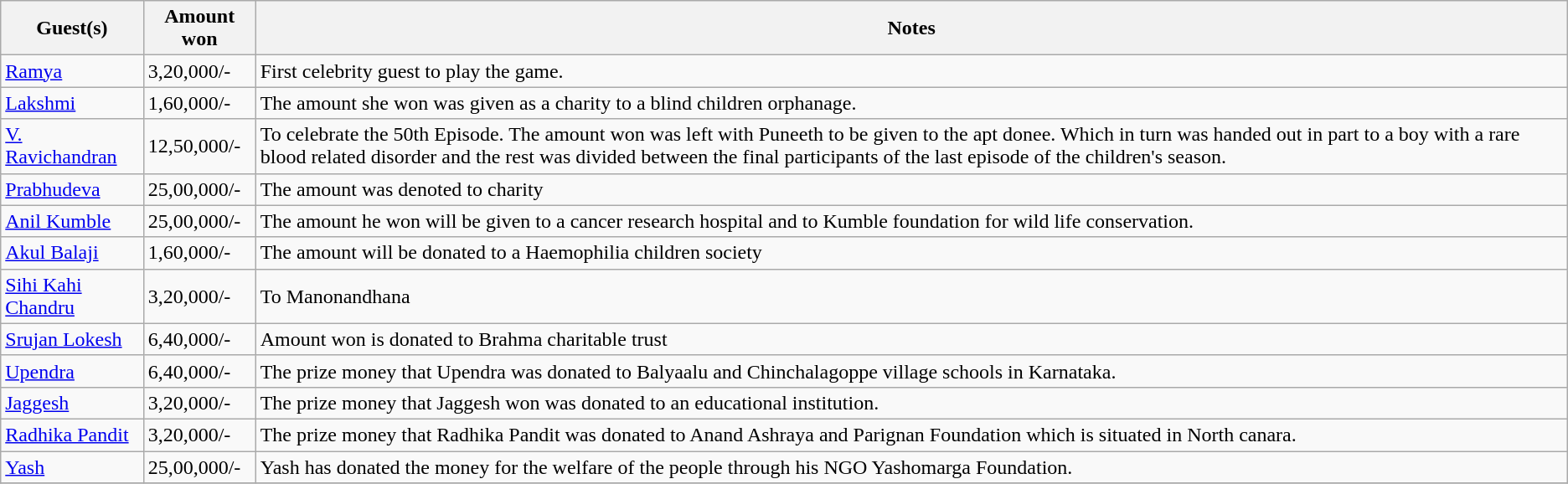<table class="wikitable">
<tr>
<th>Guest(s)</th>
<th>Amount won</th>
<th>Notes</th>
</tr>
<tr>
<td><a href='#'>Ramya</a></td>
<td>3,20,000/-</td>
<td>First celebrity guest to play the game.</td>
</tr>
<tr>
<td><a href='#'>Lakshmi</a></td>
<td>1,60,000/-</td>
<td>The amount she won was given as a charity to a blind children orphanage.</td>
</tr>
<tr>
<td><a href='#'>V. Ravichandran</a></td>
<td>12,50,000/-</td>
<td>To celebrate the 50th Episode. The amount won was left with Puneeth to be given to the apt donee. Which in turn was handed out in part to a boy with a rare blood related disorder and the rest was divided between the final participants of the last episode of the children's season.</td>
</tr>
<tr>
<td><a href='#'>Prabhudeva</a></td>
<td>25,00,000/-</td>
<td>The amount was denoted to charity</td>
</tr>
<tr>
<td><a href='#'>Anil Kumble</a></td>
<td>25,00,000/-</td>
<td>The amount he won will be given to a cancer research hospital and to Kumble foundation for wild life conservation.</td>
</tr>
<tr>
<td><a href='#'>Akul Balaji</a></td>
<td>1,60,000/-</td>
<td>The amount will be donated to a Haemophilia children society</td>
</tr>
<tr>
<td><a href='#'>Sihi Kahi Chandru</a></td>
<td>3,20,000/-</td>
<td>To Manonandhana</td>
</tr>
<tr>
<td><a href='#'>Srujan Lokesh</a></td>
<td>6,40,000/-</td>
<td>Amount won is donated to Brahma charitable trust</td>
</tr>
<tr>
<td><a href='#'>Upendra</a></td>
<td>6,40,000/-</td>
<td>The prize money that Upendra was donated to Balyaalu and Chinchalagoppe village schools in Karnataka.</td>
</tr>
<tr>
<td><a href='#'>Jaggesh</a></td>
<td>3,20,000/-</td>
<td>The prize money that Jaggesh won was donated to an educational institution.</td>
</tr>
<tr>
<td><a href='#'>Radhika Pandit</a></td>
<td>3,20,000/-</td>
<td>The prize money that Radhika Pandit was donated to Anand Ashraya and Parignan Foundation which is situated in North canara.</td>
</tr>
<tr>
<td><a href='#'>Yash</a></td>
<td>25,00,000/-</td>
<td>Yash has donated the money for the welfare of the people through his NGO Yashomarga Foundation.</td>
</tr>
<tr>
</tr>
</table>
